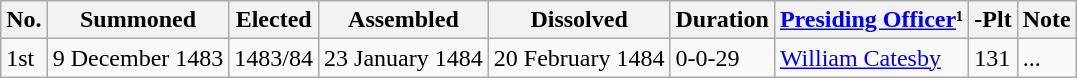<table class="wikitable">
<tr>
<th>No.</th>
<th>Summoned</th>
<th>Elected</th>
<th>Assembled</th>
<th>Dissolved</th>
<th>Duration</th>
<th><a href='#'>Presiding Officer</a>¹</th>
<th>-Plt</th>
<th>Note</th>
</tr>
<tr>
<td>1st</td>
<td>9 December 1483</td>
<td>1483/84</td>
<td>23 January 1484</td>
<td>20 February 1484</td>
<td>0-0-29</td>
<td><a href='#'>William Catesby</a></td>
<td>131</td>
<td>...</td>
</tr>
</table>
